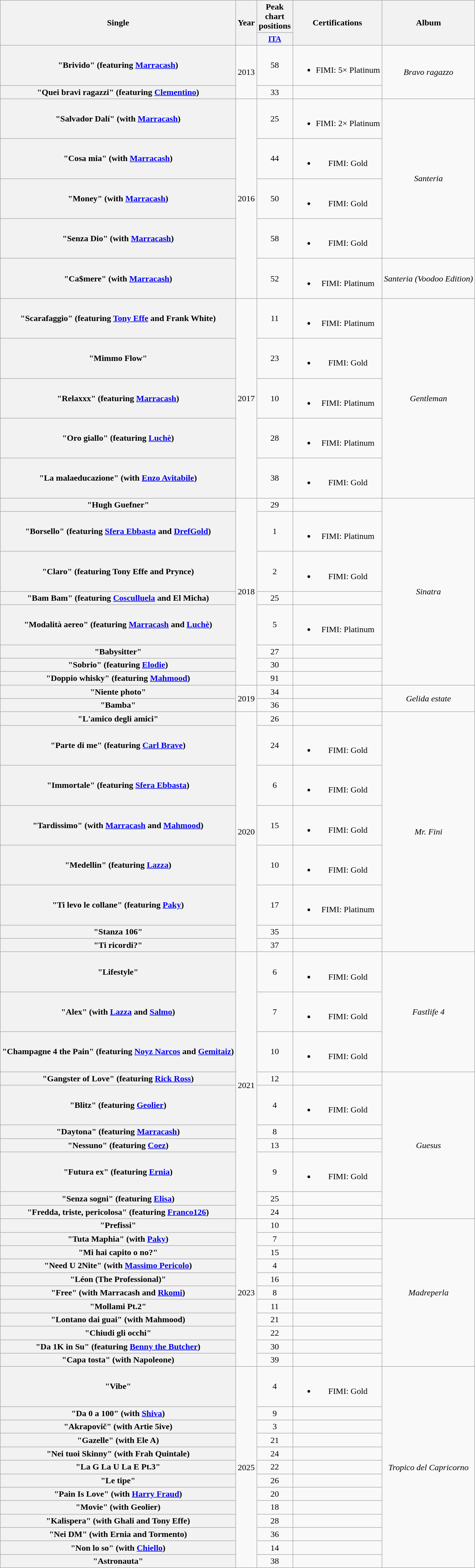<table class="wikitable plainrowheaders" style="text-align:center;">
<tr>
<th scope="col" rowspan="2">Single</th>
<th scope="col" rowspan="2">Year</th>
<th scope="col" colspan="1">Peak chart positions</th>
<th scope="col" rowspan="2">Certifications</th>
<th scope="col" rowspan="2">Album</th>
</tr>
<tr>
<th scope="col" style="width:3em;font-size:90%;"><a href='#'>ITA</a><br></th>
</tr>
<tr>
<th scope="row">"Brivido" (featuring <a href='#'>Marracash</a>)</th>
<td rowspan="2">2013</td>
<td>58</td>
<td><br><ul><li>FIMI: 5× Platinum</li></ul></td>
<td rowspan="2"><em>Bravo ragazzo</em></td>
</tr>
<tr>
<th scope="row">"Quei bravi ragazzi" (featuring <a href='#'>Clementino</a>)</th>
<td>33</td>
<td></td>
</tr>
<tr>
<th scope="row">"Salvador Dalí" (with <a href='#'>Marracash</a>)</th>
<td rowspan="5">2016</td>
<td>25</td>
<td><br><ul><li>FIMI: 2× Platinum</li></ul></td>
<td rowspan="4"><em>Santeria</em></td>
</tr>
<tr>
<th scope="row">"Cosa mia" (with <a href='#'>Marracash</a>)</th>
<td>44</td>
<td><br><ul><li>FIMI: Gold</li></ul></td>
</tr>
<tr>
<th scope="row">"Money" (with <a href='#'>Marracash</a>)</th>
<td>50</td>
<td><br><ul><li>FIMI: Gold</li></ul></td>
</tr>
<tr>
<th scope="row">"Senza Dio" (with <a href='#'>Marracash</a>)</th>
<td>58</td>
<td><br><ul><li>FIMI: Gold</li></ul></td>
</tr>
<tr>
<th scope="row">"Ca$mere" (with <a href='#'>Marracash</a>)</th>
<td>52</td>
<td><br><ul><li>FIMI: Platinum</li></ul></td>
<td><em>Santeria (Voodoo Edition)</em></td>
</tr>
<tr>
<th scope="row">"Scarafaggio" (featuring <a href='#'>Tony Effe</a> and Frank White)</th>
<td rowspan="5">2017</td>
<td>11</td>
<td><br><ul><li>FIMI: Platinum</li></ul></td>
<td rowspan="5"><em>Gentleman</em></td>
</tr>
<tr>
<th scope="row">"Mimmo Flow"</th>
<td>23</td>
<td><br><ul><li>FIMI: Gold</li></ul></td>
</tr>
<tr>
<th scope="row">"Relaxxx" (featuring <a href='#'>Marracash</a>)</th>
<td>10</td>
<td><br><ul><li>FIMI: Platinum</li></ul></td>
</tr>
<tr>
<th scope="row">"Oro giallo" (featuring <a href='#'>Luchè</a>)</th>
<td>28</td>
<td><br><ul><li>FIMI: Platinum</li></ul></td>
</tr>
<tr>
<th scope="row">"La malaeducazione" (with <a href='#'>Enzo Avitabile</a>)</th>
<td>38</td>
<td><br><ul><li>FIMI: Gold</li></ul></td>
</tr>
<tr>
<th scope="row">"Hugh Guefner"</th>
<td rowspan="8">2018</td>
<td>29</td>
<td></td>
<td rowspan="8"><em>Sinatra</em></td>
</tr>
<tr>
<th scope="row">"Borsello" (featuring <a href='#'>Sfera Ebbasta</a> and <a href='#'>DrefGold</a>)</th>
<td>1</td>
<td><br><ul><li>FIMI: Platinum</li></ul></td>
</tr>
<tr>
<th scope="row">"Claro" (featuring Tony Effe and Prynce)</th>
<td>2</td>
<td><br><ul><li>FIMI: Gold</li></ul></td>
</tr>
<tr>
<th scope="row">"Bam Bam" (featuring <a href='#'>Cosculluela</a> and El Micha)</th>
<td>25</td>
<td></td>
</tr>
<tr>
<th scope="row">"Modalità aereo" (featuring <a href='#'>Marracash</a> and <a href='#'>Luchè</a>)</th>
<td>5</td>
<td><br><ul><li>FIMI: Platinum</li></ul></td>
</tr>
<tr>
<th scope="row">"Babysitter"</th>
<td>27</td>
<td></td>
</tr>
<tr>
<th scope="row">"Sobrio" (featuring <a href='#'>Elodie</a>)</th>
<td>30</td>
<td></td>
</tr>
<tr>
<th scope="row">"Doppio whisky" (featuring <a href='#'>Mahmood</a>)</th>
<td>91</td>
<td></td>
</tr>
<tr>
<th scope="row">"Niente photo"</th>
<td rowspan="2">2019</td>
<td>34</td>
<td></td>
<td rowspan="2"><em>Gelida estate</em></td>
</tr>
<tr>
<th scope="row">"Bamba"</th>
<td>36</td>
<td></td>
</tr>
<tr>
<th scope="row">"L'amico degli amici"</th>
<td rowspan="8">2020</td>
<td>26</td>
<td></td>
<td rowspan="8"><em>Mr. Fini</em></td>
</tr>
<tr>
<th scope="row">"Parte di me" (featuring <a href='#'>Carl Brave</a>)</th>
<td>24</td>
<td><br><ul><li>FIMI: Gold</li></ul></td>
</tr>
<tr>
<th scope="row">"Immortale" (featuring <a href='#'>Sfera Ebbasta</a>)</th>
<td>6</td>
<td><br><ul><li>FIMI: Gold</li></ul></td>
</tr>
<tr>
<th scope="row">"Tardissimo" (with <a href='#'>Marracash</a> and <a href='#'>Mahmood</a>)</th>
<td>15</td>
<td><br><ul><li>FIMI: Gold</li></ul></td>
</tr>
<tr>
<th scope="row">"Medellin" (featuring <a href='#'>Lazza</a>)</th>
<td>10</td>
<td><br><ul><li>FIMI: Gold</li></ul></td>
</tr>
<tr>
<th scope="row">"Ti levo le collane" (featuring <a href='#'>Paky</a>)</th>
<td>17</td>
<td><br><ul><li>FIMI: Platinum</li></ul></td>
</tr>
<tr>
<th scope="row">"Stanza 106"</th>
<td>35</td>
<td></td>
</tr>
<tr>
<th scope="row">"Ti ricordi?"</th>
<td>37</td>
<td></td>
</tr>
<tr>
<th scope="row">"Lifestyle"</th>
<td rowspan="10">2021</td>
<td>6</td>
<td><br><ul><li>FIMI: Gold</li></ul></td>
<td rowspan="3"><em>Fastlife 4</em></td>
</tr>
<tr>
<th scope="row">"Alex" (with <a href='#'>Lazza</a> and <a href='#'>Salmo</a>)</th>
<td>7</td>
<td><br><ul><li>FIMI: Gold</li></ul></td>
</tr>
<tr>
<th scope="row">"Champagne 4 the Pain" (featuring <a href='#'>Noyz Narcos</a> and <a href='#'>Gemitaiz</a>)</th>
<td>10</td>
<td><br><ul><li>FIMI: Gold</li></ul></td>
</tr>
<tr>
<th scope="row">"Gangster of Love" (featuring <a href='#'>Rick Ross</a>)</th>
<td>12</td>
<td></td>
<td rowspan="7"><em>Guesus</em></td>
</tr>
<tr>
<th scope="row">"Blitz" (featuring <a href='#'>Geolier</a>)</th>
<td>4</td>
<td><br><ul><li>FIMI: Gold</li></ul></td>
</tr>
<tr>
<th scope="row">"Daytona" (featuring <a href='#'>Marracash</a>)</th>
<td>8</td>
<td></td>
</tr>
<tr>
<th scope="row">"Nessuno" (featuring <a href='#'>Coez</a>)</th>
<td>13</td>
<td></td>
</tr>
<tr>
<th scope="row">"Futura ex" (featuring <a href='#'>Ernia</a>)</th>
<td>9</td>
<td><br><ul><li>FIMI: Gold</li></ul></td>
</tr>
<tr>
<th scope="row">"Senza sogni" (featuring <a href='#'>Elisa</a>)</th>
<td>25</td>
<td></td>
</tr>
<tr>
<th scope="row">"Fredda, triste, pericolosa" (featuring <a href='#'>Franco126</a>)</th>
<td>24</td>
<td></td>
</tr>
<tr>
<th scope="row">"Prefissi"</th>
<td rowspan="11">2023</td>
<td>10</td>
<td></td>
<td rowspan="11"><em>Madreperla</em></td>
</tr>
<tr>
<th scope="row">"Tuta Maphia" (with <a href='#'>Paky</a>)</th>
<td>7</td>
<td></td>
</tr>
<tr>
<th scope="row">"Mi hai capito o no?"</th>
<td>15</td>
<td></td>
</tr>
<tr>
<th scope="row">"Need U 2Nite" (with <a href='#'>Massimo Pericolo</a>)</th>
<td>4</td>
<td></td>
</tr>
<tr>
<th scope="row">"Léon (The Professional)"</th>
<td>16</td>
<td></td>
</tr>
<tr>
<th scope="row">"Free" (with Marracash and <a href='#'>Rkomi</a>)</th>
<td>8</td>
<td></td>
</tr>
<tr>
<th scope="row">"Mollami Pt.2"</th>
<td>11</td>
<td></td>
</tr>
<tr>
<th scope="row">"Lontano dai guai" (with Mahmood)</th>
<td>21</td>
<td></td>
</tr>
<tr>
<th scope="row">"Chiudi gli occhi"</th>
<td>22</td>
<td></td>
</tr>
<tr>
<th scope="row">"Da 1K in Su" (featuring <a href='#'>Benny the Butcher</a>)</th>
<td>30</td>
<td></td>
</tr>
<tr>
<th scope="row">"Capa tosta" (with Napoleone)</th>
<td>39</td>
<td></td>
</tr>
<tr>
<th scope="row">"Vibe"</th>
<td rowspan="13">2025</td>
<td>4</td>
<td><br><ul><li>FIMI: Gold</li></ul></td>
<td rowspan="13"><em>Tropico del Capricorno</em></td>
</tr>
<tr>
<th scope="row">"Da 0 a 100" (with <a href='#'>Shiva</a>)</th>
<td>9</td>
<td></td>
</tr>
<tr>
<th scope="row">"Akrapovič" (with Artie 5ive)</th>
<td>3</td>
<td></td>
</tr>
<tr>
<th scope="row">"Gazelle" (with Ele A)</th>
<td>21</td>
<td></td>
</tr>
<tr>
<th scope="row">"Nei tuoi Skinny" (with Frah Quintale)</th>
<td>24</td>
<td></td>
</tr>
<tr>
<th scope="row">"La G La U La E Pt.3"</th>
<td>22</td>
<td></td>
</tr>
<tr>
<th scope="row">"Le tipe"</th>
<td>26</td>
<td></td>
</tr>
<tr>
<th scope="row">"Pain Is Love" (with <a href='#'>Harry Fraud</a>)</th>
<td>20</td>
<td></td>
</tr>
<tr>
<th scope="row">"Movie" (with Geolier)</th>
<td>18</td>
<td></td>
</tr>
<tr>
<th scope="row">"Kalispera" (with Ghali and Tony Effe)</th>
<td>28</td>
<td></td>
</tr>
<tr>
<th scope="row">"Nei DM" (with Ernia and Tormento)</th>
<td>36</td>
<td></td>
</tr>
<tr>
<th scope="row">"Non lo so" (with <a href='#'>Chiello</a>)</th>
<td>14</td>
<td></td>
</tr>
<tr>
<th scope="row">"Astronauta"</th>
<td>38</td>
<td></td>
</tr>
</table>
